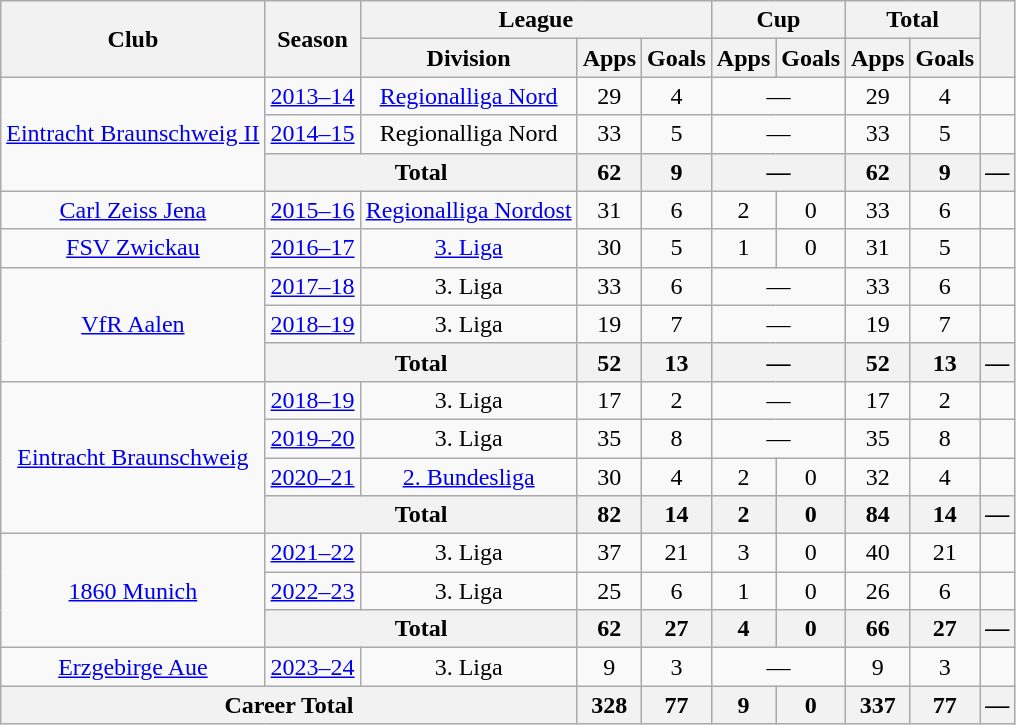<table class="wikitable" Style="text-align: center">
<tr>
<th rowspan="2">Club</th>
<th rowspan="2">Season</th>
<th colspan="3">League</th>
<th colspan="2">Cup</th>
<th colspan="2">Total</th>
<th rowspan="2"></th>
</tr>
<tr>
<th>Division</th>
<th>Apps</th>
<th>Goals</th>
<th>Apps</th>
<th>Goals</th>
<th>Apps</th>
<th>Goals</th>
</tr>
<tr>
<td rowspan="3"><a href='#'>Eintracht Braunschweig II</a></td>
<td><a href='#'>2013–14</a></td>
<td><a href='#'>Regionalliga Nord</a></td>
<td>29</td>
<td>4</td>
<td colspan="2">—</td>
<td>29</td>
<td>4</td>
<td></td>
</tr>
<tr>
<td><a href='#'>2014–15</a></td>
<td>Regionalliga Nord</td>
<td>33</td>
<td>5</td>
<td colspan="2">—</td>
<td>33</td>
<td>5</td>
<td></td>
</tr>
<tr>
<th colspan="2">Total</th>
<th>62</th>
<th>9</th>
<th colspan="2">—</th>
<th>62</th>
<th>9</th>
<th>—</th>
</tr>
<tr>
<td><a href='#'>Carl Zeiss Jena</a></td>
<td><a href='#'>2015–16</a></td>
<td><a href='#'>Regionalliga Nordost</a></td>
<td>31</td>
<td>6</td>
<td>2</td>
<td>0</td>
<td>33</td>
<td>6</td>
<td></td>
</tr>
<tr>
<td><a href='#'>FSV Zwickau</a></td>
<td><a href='#'>2016–17</a></td>
<td><a href='#'>3. Liga</a></td>
<td>30</td>
<td>5</td>
<td>1</td>
<td>0</td>
<td>31</td>
<td>5</td>
<td></td>
</tr>
<tr>
<td rowspan="3"><a href='#'>VfR Aalen</a></td>
<td><a href='#'>2017–18</a></td>
<td>3. Liga</td>
<td>33</td>
<td>6</td>
<td colspan="2">—</td>
<td>33</td>
<td>6</td>
<td></td>
</tr>
<tr>
<td><a href='#'>2018–19</a></td>
<td>3. Liga</td>
<td>19</td>
<td>7</td>
<td colspan="2">—</td>
<td>19</td>
<td>7</td>
<td></td>
</tr>
<tr>
<th colspan="2">Total</th>
<th>52</th>
<th>13</th>
<th colspan="2">—</th>
<th>52</th>
<th>13</th>
<th>—</th>
</tr>
<tr>
<td rowspan="4"><a href='#'>Eintracht Braunschweig</a></td>
<td><a href='#'>2018–19</a></td>
<td>3. Liga</td>
<td>17</td>
<td>2</td>
<td colspan="2">—</td>
<td>17</td>
<td>2</td>
<td></td>
</tr>
<tr>
<td><a href='#'>2019–20</a></td>
<td>3. Liga</td>
<td>35</td>
<td>8</td>
<td colspan="2">—</td>
<td>35</td>
<td>8</td>
<td></td>
</tr>
<tr>
<td><a href='#'>2020–21</a></td>
<td><a href='#'>2. Bundesliga</a></td>
<td>30</td>
<td>4</td>
<td>2</td>
<td>0</td>
<td>32</td>
<td>4</td>
<td></td>
</tr>
<tr>
<th colspan="2">Total</th>
<th>82</th>
<th>14</th>
<th>2</th>
<th>0</th>
<th>84</th>
<th>14</th>
<th>—</th>
</tr>
<tr>
<td rowspan="3"><a href='#'>1860 Munich</a></td>
<td><a href='#'>2021–22</a></td>
<td>3. Liga</td>
<td>37</td>
<td>21</td>
<td>3</td>
<td>0</td>
<td>40</td>
<td>21</td>
<td></td>
</tr>
<tr>
<td><a href='#'>2022–23</a></td>
<td>3. Liga</td>
<td>25</td>
<td>6</td>
<td>1</td>
<td>0</td>
<td>26</td>
<td>6</td>
<td></td>
</tr>
<tr>
<th colspan="2">Total</th>
<th>62</th>
<th>27</th>
<th>4</th>
<th>0</th>
<th>66</th>
<th>27</th>
<th>—</th>
</tr>
<tr>
<td><a href='#'>Erzgebirge Aue</a></td>
<td><a href='#'>2023–24</a></td>
<td>3. Liga</td>
<td>9</td>
<td>3</td>
<td colspan="2">—</td>
<td>9</td>
<td>3</td>
<td></td>
</tr>
<tr>
<th colspan="3">Career Total</th>
<th>328</th>
<th>77</th>
<th>9</th>
<th>0</th>
<th>337</th>
<th>77</th>
<th>—</th>
</tr>
</table>
